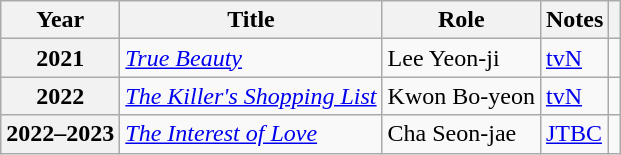<table class="wikitable plainrowheaders sortable">
<tr>
<th scope="col">Year</th>
<th scope="col">Title</th>
<th scope="col">Role</th>
<th scope="col" class="unsortable">Notes</th>
<th scope="col" class="unsortable"></th>
</tr>
<tr>
<th scope="row">2021</th>
<td><em><a href='#'>True Beauty</a></em></td>
<td>Lee Yeon-ji</td>
<td><a href='#'>tvN</a></td>
<td></td>
</tr>
<tr>
<th scope="row">2022</th>
<td><em><a href='#'>The Killer's Shopping List</a></em></td>
<td>Kwon Bo-yeon</td>
<td><a href='#'>tvN</a></td>
<td></td>
</tr>
<tr>
<th scope="row">2022–2023</th>
<td><em><a href='#'>The Interest of Love</a></em></td>
<td>Cha Seon-jae</td>
<td><a href='#'>JTBC</a></td>
<td></td>
</tr>
</table>
